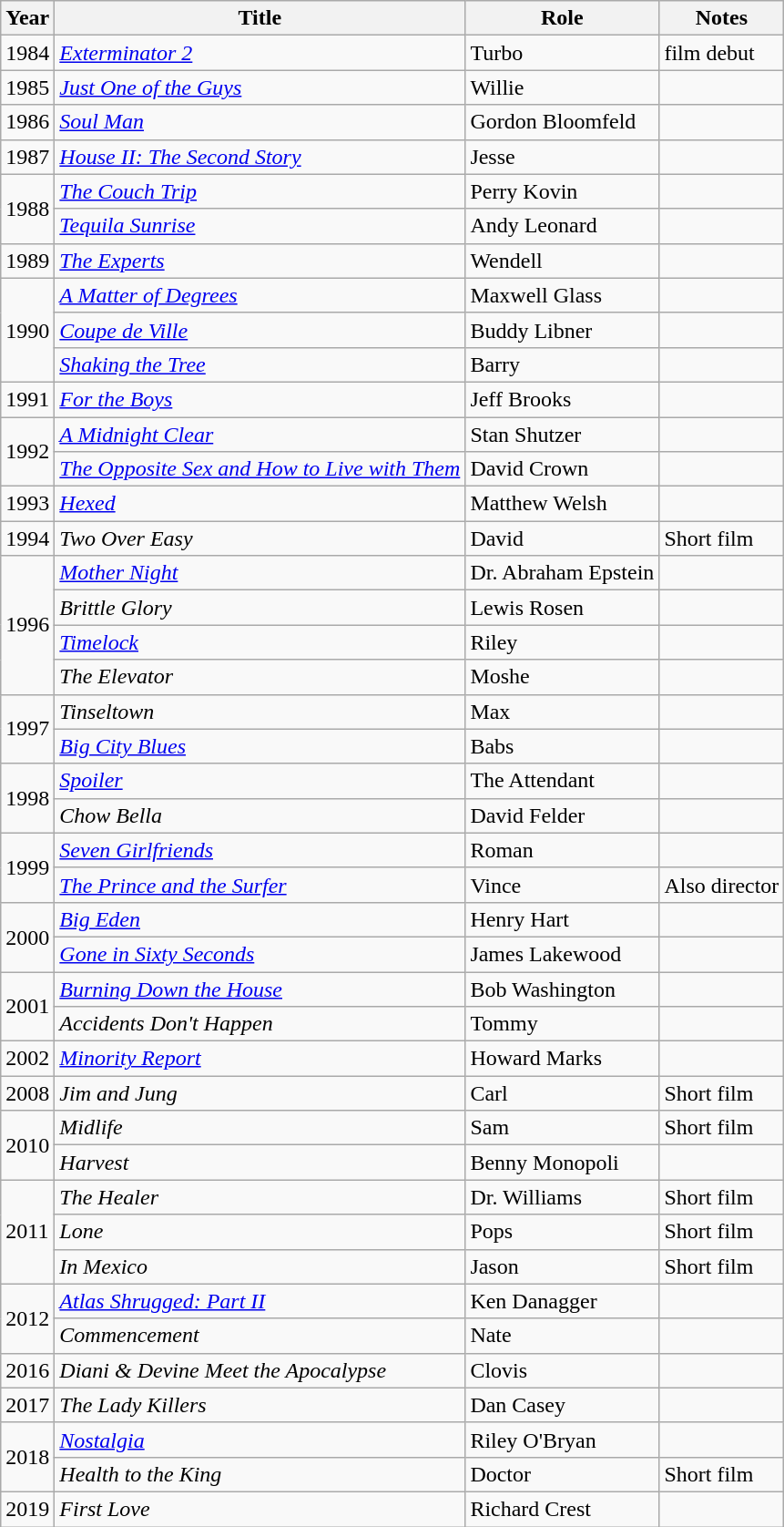<table class="wikitable">
<tr>
<th>Year</th>
<th>Title</th>
<th>Role</th>
<th>Notes</th>
</tr>
<tr>
<td>1984</td>
<td><em><a href='#'>Exterminator 2</a></em></td>
<td>Turbo</td>
<td>film debut</td>
</tr>
<tr>
<td>1985</td>
<td><em><a href='#'>Just One of the Guys</a></em></td>
<td>Willie</td>
</tr>
<tr>
<td>1986</td>
<td><em><a href='#'>Soul Man</a></em></td>
<td>Gordon Bloomfeld</td>
<td></td>
</tr>
<tr>
<td>1987</td>
<td><em><a href='#'>House II: The Second Story</a></em></td>
<td>Jesse</td>
<td></td>
</tr>
<tr>
<td rowspan="2">1988</td>
<td><em><a href='#'>The Couch Trip</a></em></td>
<td>Perry Kovin</td>
<td></td>
</tr>
<tr>
<td><em><a href='#'>Tequila Sunrise</a></em></td>
<td>Andy Leonard</td>
<td></td>
</tr>
<tr>
<td>1989</td>
<td><em><a href='#'>The Experts</a></em></td>
<td>Wendell</td>
<td></td>
</tr>
<tr>
<td rowspan="3">1990</td>
<td><em><a href='#'>A Matter of Degrees</a></em></td>
<td>Maxwell Glass</td>
<td></td>
</tr>
<tr>
<td><em><a href='#'>Coupe de Ville</a></em></td>
<td>Buddy Libner</td>
<td></td>
</tr>
<tr>
<td><em><a href='#'>Shaking the Tree</a></em></td>
<td>Barry</td>
<td></td>
</tr>
<tr>
<td>1991</td>
<td><em><a href='#'>For the Boys</a></em></td>
<td>Jeff Brooks</td>
<td></td>
</tr>
<tr>
<td rowspan="2">1992</td>
<td><em><a href='#'>A Midnight Clear</a></em></td>
<td>Stan Shutzer</td>
<td></td>
</tr>
<tr>
<td><em><a href='#'>The Opposite Sex and How to Live with Them</a></em></td>
<td>David Crown</td>
<td></td>
</tr>
<tr>
<td>1993</td>
<td><em><a href='#'>Hexed</a></em></td>
<td>Matthew Welsh</td>
<td></td>
</tr>
<tr>
<td>1994</td>
<td><em>Two Over Easy</em></td>
<td>David</td>
<td>Short film</td>
</tr>
<tr>
<td rowspan="4">1996</td>
<td><em><a href='#'>Mother Night</a></em></td>
<td>Dr. Abraham Epstein</td>
<td></td>
</tr>
<tr>
<td><em>Brittle Glory</em></td>
<td>Lewis Rosen</td>
<td></td>
</tr>
<tr>
<td><em><a href='#'>Timelock</a></em></td>
<td>Riley</td>
<td></td>
</tr>
<tr>
<td><em>The Elevator</em></td>
<td>Moshe</td>
<td></td>
</tr>
<tr>
<td rowspan="2">1997</td>
<td><em>Tinseltown</em></td>
<td>Max</td>
<td></td>
</tr>
<tr>
<td><em><a href='#'>Big City Blues</a></em></td>
<td>Babs</td>
<td></td>
</tr>
<tr>
<td rowspan="2">1998</td>
<td><em><a href='#'>Spoiler</a></em></td>
<td>The Attendant</td>
<td></td>
</tr>
<tr>
<td><em>Chow Bella</em></td>
<td>David Felder</td>
<td></td>
</tr>
<tr>
<td rowspan="2">1999</td>
<td><em><a href='#'>Seven Girlfriends</a></em></td>
<td>Roman</td>
<td></td>
</tr>
<tr>
<td><em><a href='#'>The Prince and the Surfer</a></em></td>
<td>Vince</td>
<td>Also director</td>
</tr>
<tr>
<td rowspan="2">2000</td>
<td><em><a href='#'>Big Eden</a></em></td>
<td>Henry Hart</td>
<td></td>
</tr>
<tr>
<td><em><a href='#'>Gone in Sixty Seconds</a></em></td>
<td>James Lakewood</td>
<td></td>
</tr>
<tr>
<td rowspan="2">2001</td>
<td><em><a href='#'>Burning Down the House</a></em></td>
<td>Bob Washington</td>
<td></td>
</tr>
<tr>
<td><em>Accidents Don't Happen</em></td>
<td>Tommy</td>
<td></td>
</tr>
<tr>
<td>2002</td>
<td><em><a href='#'>Minority Report</a></em></td>
<td>Howard Marks</td>
<td></td>
</tr>
<tr>
<td>2008</td>
<td><em>Jim and Jung</em></td>
<td>Carl</td>
<td>Short film</td>
</tr>
<tr>
<td rowspan="2">2010</td>
<td><em>Midlife</em></td>
<td>Sam</td>
<td>Short film</td>
</tr>
<tr>
<td><em>Harvest</em></td>
<td>Benny Monopoli</td>
<td></td>
</tr>
<tr>
<td rowspan="3">2011</td>
<td><em>The Healer</em></td>
<td>Dr. Williams</td>
<td>Short film</td>
</tr>
<tr>
<td><em>Lone</em></td>
<td>Pops</td>
<td>Short film</td>
</tr>
<tr>
<td><em>In Mexico</em></td>
<td>Jason</td>
<td>Short film</td>
</tr>
<tr>
<td rowspan="2">2012</td>
<td><em><a href='#'>Atlas Shrugged: Part II</a></em></td>
<td>Ken Danagger</td>
<td></td>
</tr>
<tr>
<td><em>Commencement</em></td>
<td>Nate</td>
<td></td>
</tr>
<tr>
<td>2016</td>
<td><em>Diani & Devine Meet the Apocalypse</em></td>
<td>Clovis</td>
<td></td>
</tr>
<tr>
<td>2017</td>
<td><em>The Lady Killers</em></td>
<td>Dan Casey</td>
<td></td>
</tr>
<tr>
<td rowspan="2">2018</td>
<td><em><a href='#'>Nostalgia</a></em></td>
<td>Riley O'Bryan</td>
<td></td>
</tr>
<tr>
<td><em>Health to the King</em></td>
<td>Doctor</td>
<td>Short film</td>
</tr>
<tr>
<td>2019</td>
<td><em>First Love</em></td>
<td>Richard Crest</td>
<td></td>
</tr>
</table>
